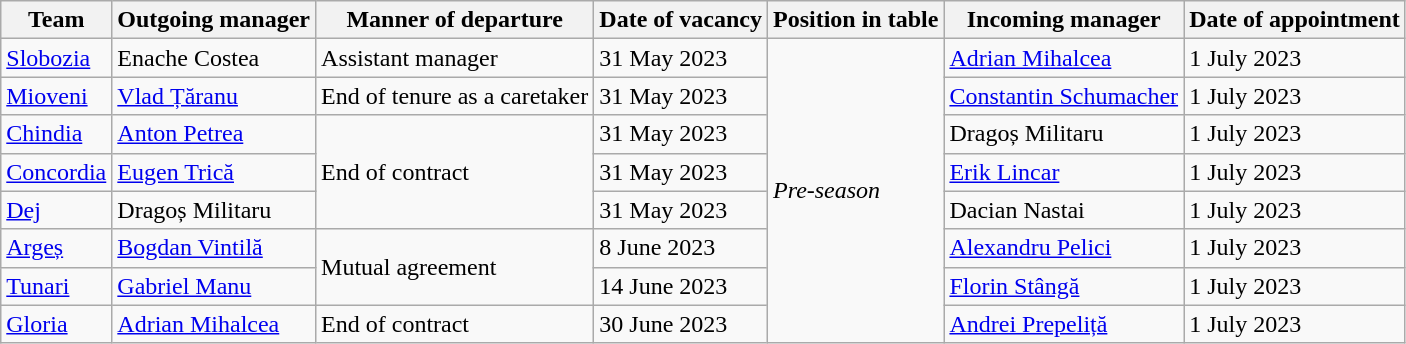<table class="wikitable sortable">
<tr>
<th>Team</th>
<th>Outgoing manager</th>
<th>Manner of departure</th>
<th>Date of vacancy</th>
<th>Position in table</th>
<th>Incoming manager</th>
<th>Date of appointment</th>
</tr>
<tr>
<td><a href='#'>Slobozia</a></td>
<td> Enache Costea</td>
<td>Assistant manager</td>
<td>31 May 2023</td>
<td rowspan="8"><em>Pre-season</em></td>
<td> <a href='#'>Adrian Mihalcea</a></td>
<td>1 July 2023</td>
</tr>
<tr>
<td><a href='#'>Mioveni</a></td>
<td> <a href='#'>Vlad Țăranu</a></td>
<td rowspan="1">End of tenure as a caretaker</td>
<td>31 May 2023</td>
<td> <a href='#'>Constantin Schumacher</a></td>
<td>1 July 2023</td>
</tr>
<tr>
<td><a href='#'>Chindia</a></td>
<td> <a href='#'>Anton Petrea</a></td>
<td rowspan="3">End of contract</td>
<td>31 May 2023</td>
<td> Dragoș Militaru</td>
<td>1 July 2023</td>
</tr>
<tr>
<td><a href='#'>Concordia</a></td>
<td> <a href='#'>Eugen Trică</a></td>
<td>31 May 2023</td>
<td> <a href='#'>Erik Lincar</a></td>
<td>1 July 2023</td>
</tr>
<tr>
<td><a href='#'>Dej</a></td>
<td> Dragoș Militaru</td>
<td>31 May 2023</td>
<td> Dacian Nastai</td>
<td>1 July 2023</td>
</tr>
<tr>
<td><a href='#'>Argeș</a></td>
<td> <a href='#'>Bogdan Vintilă</a></td>
<td rowspan="2">Mutual agreement</td>
<td>8 June 2023</td>
<td> <a href='#'>Alexandru Pelici</a></td>
<td>1 July 2023</td>
</tr>
<tr>
<td><a href='#'>Tunari</a></td>
<td> <a href='#'>Gabriel Manu</a></td>
<td>14 June 2023</td>
<td> <a href='#'>Florin Stângă</a></td>
<td>1 July 2023</td>
</tr>
<tr>
<td><a href='#'>Gloria</a></td>
<td> <a href='#'>Adrian Mihalcea</a></td>
<td rowspan="1">End of contract</td>
<td>30 June 2023</td>
<td> <a href='#'>Andrei Prepeliță</a></td>
<td>1 July 2023</td>
</tr>
</table>
